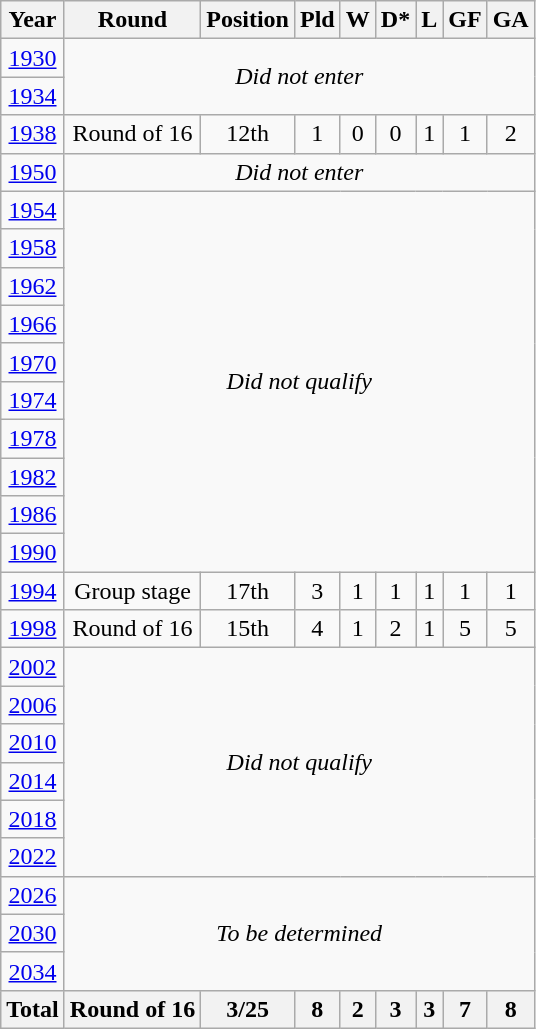<table class="wikitable sortable" style="text-align: center;">
<tr>
<th>Year</th>
<th>Round</th>
<th>Position</th>
<th>Pld</th>
<th>W</th>
<th>D*</th>
<th>L</th>
<th>GF</th>
<th>GA</th>
</tr>
<tr>
<td> <a href='#'>1930</a></td>
<td rowspan=2 colspan=8><em>Did not enter</em></td>
</tr>
<tr>
<td> <a href='#'>1934</a></td>
</tr>
<tr>
<td> <a href='#'>1938</a></td>
<td>Round of 16</td>
<td>12th</td>
<td>1</td>
<td>0</td>
<td>0</td>
<td>1</td>
<td>1</td>
<td>2</td>
</tr>
<tr>
<td> <a href='#'>1950</a></td>
<td rowspan=1 colspan=8><em>Did not enter</em></td>
</tr>
<tr>
<td> <a href='#'>1954</a></td>
<td rowspan=10 colspan=8><em>Did not qualify</em></td>
</tr>
<tr>
<td> <a href='#'>1958</a></td>
</tr>
<tr>
<td> <a href='#'>1962</a></td>
</tr>
<tr>
<td> <a href='#'>1966</a></td>
</tr>
<tr>
<td> <a href='#'>1970</a></td>
</tr>
<tr>
<td> <a href='#'>1974</a></td>
</tr>
<tr>
<td> <a href='#'>1978</a></td>
</tr>
<tr>
<td> <a href='#'>1982</a></td>
</tr>
<tr>
<td> <a href='#'>1986</a></td>
</tr>
<tr>
<td> <a href='#'>1990</a></td>
</tr>
<tr>
<td> <a href='#'>1994</a></td>
<td>Group stage</td>
<td>17th</td>
<td>3</td>
<td>1</td>
<td>1</td>
<td>1</td>
<td>1</td>
<td>1</td>
</tr>
<tr>
<td> <a href='#'>1998</a></td>
<td>Round of 16</td>
<td>15th</td>
<td>4</td>
<td>1</td>
<td>2</td>
<td>1</td>
<td>5</td>
<td>5</td>
</tr>
<tr>
<td>  <a href='#'>2002</a></td>
<td rowspan=6 colspan=8><em>Did not qualify</em></td>
</tr>
<tr>
<td> <a href='#'>2006</a></td>
</tr>
<tr>
<td> <a href='#'>2010</a></td>
</tr>
<tr>
<td> <a href='#'>2014</a></td>
</tr>
<tr>
<td> <a href='#'>2018</a></td>
</tr>
<tr>
<td> <a href='#'>2022</a></td>
</tr>
<tr>
<td>   <a href='#'>2026</a></td>
<td rowspan=3 colspan=8><em>To be determined</em></td>
</tr>
<tr>
<td>   <a href='#'>2030</a></td>
</tr>
<tr>
<td> <a href='#'>2034</a></td>
</tr>
<tr>
<th><strong>Total</strong></th>
<th>Round of 16</th>
<th>3/25</th>
<th>8</th>
<th>2</th>
<th>3</th>
<th>3</th>
<th>7</th>
<th>8</th>
</tr>
</table>
